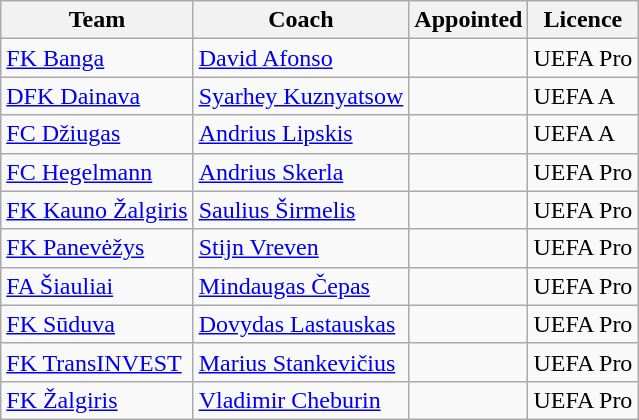<table class="wikitable sortable">
<tr>
<th>Team</th>
<th>Coach</th>
<th>Appointed</th>
<th>Licence</th>
</tr>
<tr>
<td><a href='#'>FK Banga</a></td>
<td> <a href='#'>David Afonso</a></td>
<td></td>
<td>UEFA Pro</td>
</tr>
<tr>
<td><a href='#'>DFK Dainava</a></td>
<td> <a href='#'>Syarhey Kuznyatsow</a></td>
<td></td>
<td>UEFA A</td>
</tr>
<tr>
<td><a href='#'>FC Džiugas</a></td>
<td> <a href='#'>Andrius Lipskis</a></td>
<td></td>
<td>UEFA A</td>
</tr>
<tr>
<td><a href='#'>FC Hegelmann</a></td>
<td> <a href='#'>Andrius Skerla</a></td>
<td></td>
<td>UEFA Pro</td>
</tr>
<tr>
<td><a href='#'>FK Kauno Žalgiris</a></td>
<td> <a href='#'>Saulius Širmelis</a></td>
<td></td>
<td>UEFA Pro</td>
</tr>
<tr>
<td><a href='#'>FK Panevėžys</a></td>
<td> <a href='#'>Stijn Vreven</a></td>
<td></td>
<td>UEFA Pro</td>
</tr>
<tr>
<td><a href='#'>FA Šiauliai</a></td>
<td> <a href='#'>Mindaugas Čepas</a></td>
<td></td>
<td>UEFA Pro</td>
</tr>
<tr>
<td><a href='#'>FK Sūduva</a></td>
<td> <a href='#'>Dovydas Lastauskas</a></td>
<td></td>
<td>UEFA Pro</td>
</tr>
<tr>
<td><a href='#'>FK TransINVEST</a></td>
<td> <a href='#'>Marius Stankevičius</a></td>
<td></td>
<td>UEFA Pro</td>
</tr>
<tr>
<td><a href='#'>FK Žalgiris</a></td>
<td> <a href='#'>Vladimir Cheburin</a></td>
<td></td>
<td>UEFA Pro</td>
</tr>
</table>
